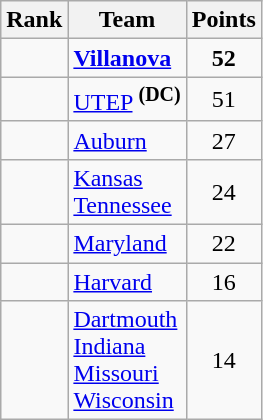<table class="wikitable sortable" style="text-align:center">
<tr>
<th>Rank</th>
<th>Team</th>
<th>Points</th>
</tr>
<tr>
<td></td>
<td align="left"><strong><a href='#'>Villanova</a></strong></td>
<td><strong>52</strong></td>
</tr>
<tr>
<td></td>
<td align="left"><a href='#'>UTEP</a> <sup><strong>(DC)</strong></sup></td>
<td>51</td>
</tr>
<tr>
<td></td>
<td align="left"><a href='#'>Auburn</a></td>
<td>27</td>
</tr>
<tr>
<td></td>
<td align="left"><a href='#'>Kansas</a><br><a href='#'>Tennessee</a></td>
<td>24</td>
</tr>
<tr>
<td></td>
<td align="left"><a href='#'>Maryland</a></td>
<td>22</td>
</tr>
<tr>
<td></td>
<td align="left"><a href='#'>Harvard</a></td>
<td>16</td>
</tr>
<tr>
<td></td>
<td align="left"><a href='#'>Dartmouth</a><br><a href='#'>Indiana</a><br><a href='#'>Missouri</a><br><a href='#'>Wisconsin</a></td>
<td>14</td>
</tr>
</table>
